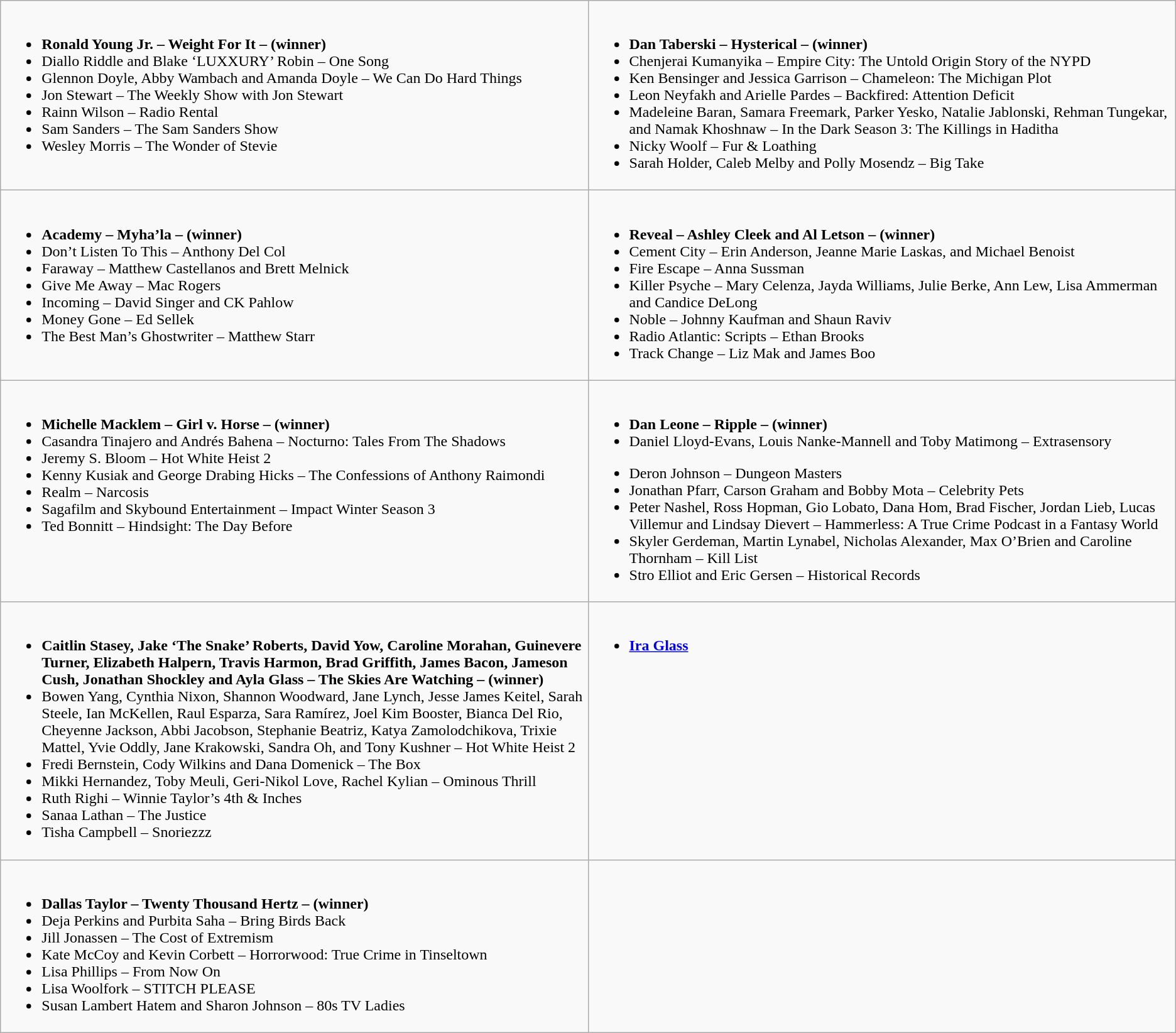<table class="wikitable">
<tr>
<td style="vertical-align:top;" width="50%"><br><ul><li><strong>Ronald Young Jr. – Weight For It – (winner)</strong></li><li>Diallo Riddle and Blake ‘LUXXURY’ Robin – One Song</li><li>Glennon Doyle, Abby Wambach and Amanda Doyle – We Can Do Hard Things</li><li>Jon Stewart – The Weekly Show with Jon Stewart</li><li>Rainn Wilson – Radio Rental</li><li>Sam Sanders – The Sam Sanders Show</li><li>Wesley Morris – The Wonder of Stevie</li></ul></td>
<td style="vertical-align:top;" width="50%"><br><ul><li><strong>Dan Taberski – Hysterical – (winner)</strong></li><li>Chenjerai Kumanyika – Empire City: The Untold Origin Story of the NYPD</li><li>Ken Bensinger and Jessica Garrison – Chameleon: The Michigan Plot</li><li>Leon Neyfakh and Arielle Pardes – Backfired: Attention Deficit</li><li>Madeleine Baran, Samara Freemark, Parker Yesko, Natalie Jablonski, Rehman Tungekar, and Namak Khoshnaw – In the Dark Season 3: The Killings in Haditha</li><li>Nicky Woolf – Fur & Loathing</li><li>Sarah Holder, Caleb Melby and Polly Mosendz – Big Take</li></ul></td>
</tr>
<tr>
<td style="vertical-align:top;" width="50%"><br><ul><li><strong>Academy – Myha’la – (winner)</strong></li><li>Don’t Listen To This – Anthony Del Col</li><li>Faraway – Matthew Castellanos and Brett Melnick</li><li>Give Me Away – Mac Rogers</li><li>Incoming – David Singer and CK Pahlow</li><li>Money Gone – Ed Sellek</li><li>The Best Man’s Ghostwriter – Matthew Starr</li></ul></td>
<td style="vertical-align:top;" width="50%"><br><ul><li><strong>Reveal – Ashley Cleek and Al Letson – (winner)</strong></li><li>Cement City – Erin Anderson, Jeanne Marie Laskas, and Michael Benoist</li><li>Fire Escape – Anna Sussman</li><li>Killer Psyche – Mary Celenza, Jayda Williams, Julie Berke, Ann Lew, Lisa Ammerman and Candice DeLong</li><li>Noble – Johnny Kaufman and Shaun Raviv</li><li>Radio Atlantic: Scripts – Ethan Brooks</li><li>Track Change – Liz Mak and James Boo</li></ul></td>
</tr>
<tr>
<td style="vertical-align:top;" width="50%"><br><ul><li><strong>Michelle Macklem – Girl v. Horse – (winner)</strong></li><li>Casandra Tinajero and Andrés Bahena – Nocturno: Tales From The Shadows</li><li>Jeremy S. Bloom – Hot White Heist 2</li><li>Kenny Kusiak and George Drabing Hicks – The Confessions of Anthony Raimondi</li><li>Realm – Narcosis</li><li>Sagafilm and Skybound Entertainment – Impact Winter Season 3</li><li>Ted Bonnitt – Hindsight: The Day Before</li></ul></td>
<td style="vertical-align:top;" width="50%"><br><ul><li><strong>Dan Leone – Ripple – (winner)</strong></li><li>Daniel Lloyd-Evans, Louis Nanke-Mannell and Toby Matimong – Extrasensory</li></ul><ul><li>Deron Johnson – Dungeon Masters</li><li>Jonathan Pfarr, Carson Graham and Bobby Mota – Celebrity Pets</li><li>Peter Nashel, Ross Hopman, Gio Lobato, Dana Hom, Brad Fischer, Jordan Lieb, Lucas Villemur and Lindsay Dievert – Hammerless: A True Crime Podcast in a Fantasy World</li><li>Skyler Gerdeman, Martin Lynabel, Nicholas Alexander, Max O’Brien and Caroline Thornham – Kill List</li><li>Stro Elliot and Eric Gersen – Historical Records</li></ul></td>
</tr>
<tr>
<td style="vertical-align:top;" width="50%"><br><ul><li><strong>Caitlin Stasey, Jake ‘The Snake’ Roberts, David Yow, Caroline Morahan, Guinevere Turner, Elizabeth Halpern, Travis Harmon, Brad Griffith, James Bacon, Jameson Cush, Jonathan Shockley and Ayla Glass – The Skies Are Watching – (winner)</strong></li><li>Bowen Yang, Cynthia Nixon, Shannon Woodward, Jane Lynch, Jesse James Keitel, Sarah Steele, Ian McKellen, Raul Esparza, Sara Ramírez, Joel Kim Booster, Bianca Del Rio, Cheyenne Jackson, Abbi Jacobson, Stephanie Beatriz, Katya Zamolodchikova, Trixie Mattel, Yvie Oddly, Jane Krakowski, Sandra Oh, and Tony Kushner – Hot White Heist 2</li><li>Fredi Bernstein, Cody Wilkins and Dana Domenick – The Box</li><li>Mikki Hernandez, Toby Meuli, Geri-Nikol Love, Rachel Kylian – Ominous Thrill</li><li>Ruth Righi – Winnie Taylor’s 4th & Inches</li><li>Sanaa Lathan – The Justice</li><li>Tisha Campbell – Snoriezzz</li></ul></td>
<td style="vertical-align:top;" width="50%"><br><ul><li><strong><a href='#'>Ira Glass</a></strong></li></ul></td>
</tr>
<tr>
<td><br><ul><li><strong>Dallas Taylor – Twenty Thousand Hertz – (winner)</strong></li><li>Deja Perkins and Purbita Saha – Bring Birds Back</li><li>Jill Jonassen – The Cost of Extremism</li><li>Kate McCoy and Kevin Corbett – Horrorwood: True Crime in Tinseltown</li><li>Lisa Phillips – From Now On</li><li>Lisa Woolfork – STITCH PLEASE</li><li>Susan Lambert Hatem and Sharon Johnson – 80s TV Ladies</li></ul></td>
<td></td>
</tr>
</table>
